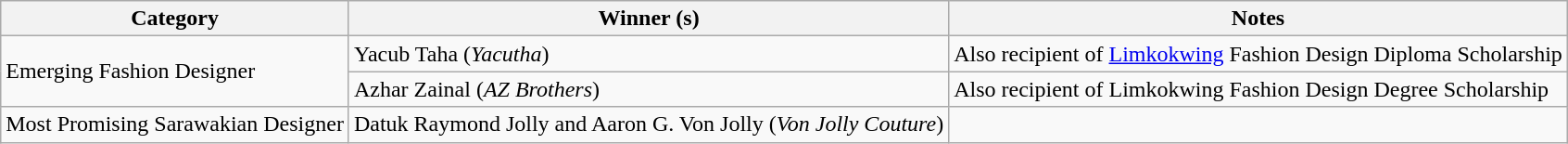<table class="wikitable">
<tr>
<th>Category</th>
<th>Winner (s)</th>
<th>Notes</th>
</tr>
<tr>
<td rowspan="2">Emerging Fashion Designer</td>
<td>Yacub Taha (<em>Yacutha</em>)</td>
<td>Also recipient of <a href='#'>Limkokwing</a> Fashion Design Diploma Scholarship</td>
</tr>
<tr>
<td>Azhar Zainal (<em>AZ Brothers</em>)</td>
<td>Also recipient of Limkokwing Fashion Design Degree Scholarship</td>
</tr>
<tr>
<td>Most Promising Sarawakian Designer</td>
<td>Datuk Raymond Jolly and Aaron G. Von Jolly (<em>Von Jolly Couture</em>)</td>
<td></td>
</tr>
</table>
